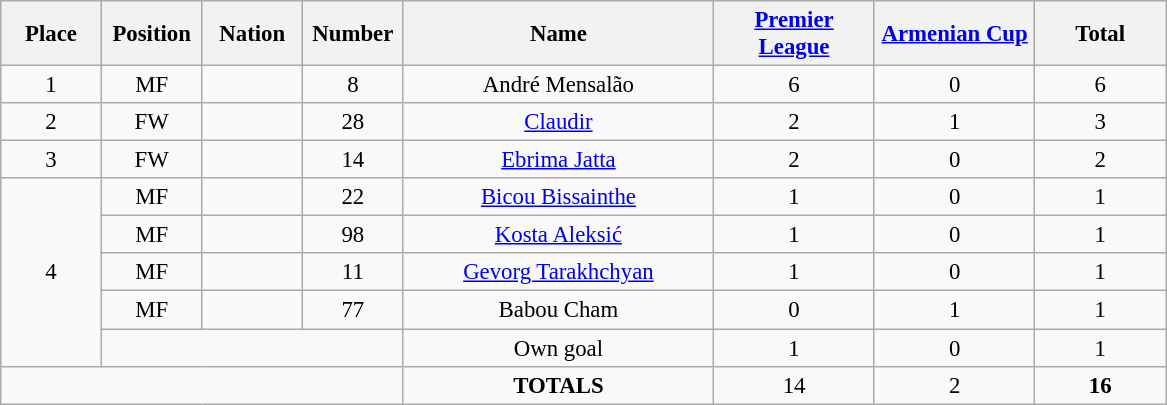<table class="wikitable" style="font-size: 95%; text-align: center;">
<tr>
<th width=60>Place</th>
<th width=60>Position</th>
<th width=60>Nation</th>
<th width=60>Number</th>
<th width=200>Name</th>
<th width=100><a href='#'>Premier League</a></th>
<th width=100><a href='#'>Armenian Cup</a></th>
<th width=80><strong>Total</strong></th>
</tr>
<tr>
<td>1</td>
<td>MF</td>
<td></td>
<td>8</td>
<td>André Mensalão</td>
<td>6</td>
<td>0</td>
<td>6</td>
</tr>
<tr>
<td>2</td>
<td>FW</td>
<td></td>
<td>28</td>
<td><a href='#'>Claudir</a></td>
<td>2</td>
<td>1</td>
<td>3</td>
</tr>
<tr>
<td>3</td>
<td>FW</td>
<td></td>
<td>14</td>
<td><a href='#'>Ebrima Jatta</a></td>
<td>2</td>
<td>0</td>
<td>2</td>
</tr>
<tr>
<td rowspan="5">4</td>
<td>MF</td>
<td></td>
<td>22</td>
<td><a href='#'>Bicou Bissainthe</a></td>
<td>1</td>
<td>0</td>
<td>1</td>
</tr>
<tr>
<td>MF</td>
<td></td>
<td>98</td>
<td><a href='#'>Kosta Aleksić</a></td>
<td>1</td>
<td>0</td>
<td>1</td>
</tr>
<tr>
<td>MF</td>
<td></td>
<td>11</td>
<td><a href='#'>Gevorg Tarakhchyan</a></td>
<td>1</td>
<td>0</td>
<td>1</td>
</tr>
<tr>
<td>MF</td>
<td></td>
<td>77</td>
<td>Babou Cham</td>
<td>0</td>
<td>1</td>
<td>1</td>
</tr>
<tr>
<td colspan="3"></td>
<td>Own goal</td>
<td>1</td>
<td>0</td>
<td>1</td>
</tr>
<tr>
<td colspan="4"></td>
<td><strong>TOTALS</strong></td>
<td>14</td>
<td>2</td>
<td><strong>16</strong></td>
</tr>
</table>
